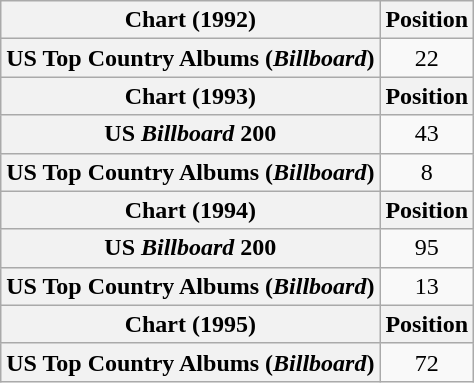<table class="wikitable plainrowheaders" style="text-align:center">
<tr>
<th scope="col">Chart (1992)</th>
<th scope="col">Position</th>
</tr>
<tr>
<th scope="row">US Top Country Albums (<em>Billboard</em>)</th>
<td>22</td>
</tr>
<tr>
<th scope="col">Chart (1993)</th>
<th scope="col">Position</th>
</tr>
<tr>
<th scope="row">US <em>Billboard</em> 200</th>
<td>43</td>
</tr>
<tr>
<th scope="row">US Top Country Albums (<em>Billboard</em>)</th>
<td>8</td>
</tr>
<tr>
<th scope="col">Chart (1994)</th>
<th scope="col">Position</th>
</tr>
<tr>
<th scope="row">US <em>Billboard</em> 200</th>
<td>95</td>
</tr>
<tr>
<th scope="row">US Top Country Albums (<em>Billboard</em>)</th>
<td>13</td>
</tr>
<tr>
<th scope="col">Chart (1995)</th>
<th scope="col">Position</th>
</tr>
<tr>
<th scope="row">US Top Country Albums (<em>Billboard</em>)</th>
<td>72</td>
</tr>
</table>
